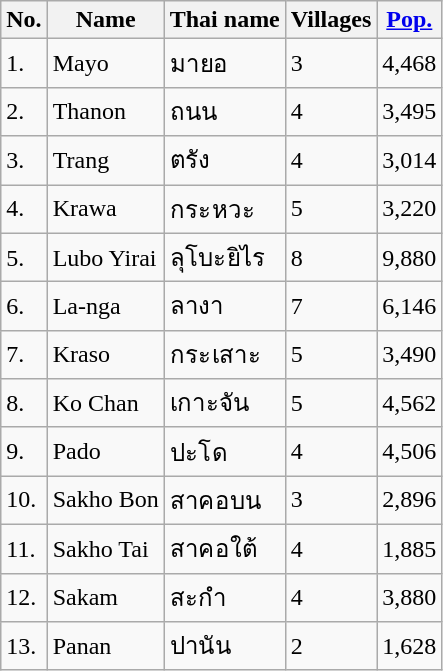<table class="wikitable sortable">
<tr>
<th>No.</th>
<th>Name</th>
<th>Thai name</th>
<th>Villages</th>
<th><a href='#'>Pop.</a></th>
</tr>
<tr>
<td>1.</td>
<td>Mayo</td>
<td>มายอ</td>
<td>3</td>
<td>4,468</td>
</tr>
<tr>
<td>2.</td>
<td>Thanon</td>
<td>ถนน</td>
<td>4</td>
<td>3,495</td>
</tr>
<tr>
<td>3.</td>
<td>Trang</td>
<td>ตรัง</td>
<td>4</td>
<td>3,014</td>
</tr>
<tr>
<td>4.</td>
<td>Krawa</td>
<td>กระหวะ</td>
<td>5</td>
<td>3,220</td>
</tr>
<tr>
<td>5.</td>
<td>Lubo Yirai</td>
<td>ลุโบะยิไร</td>
<td>8</td>
<td>9,880</td>
</tr>
<tr>
<td>6.</td>
<td>La-nga</td>
<td>ลางา</td>
<td>7</td>
<td>6,146</td>
</tr>
<tr>
<td>7.</td>
<td>Kraso</td>
<td>กระเสาะ</td>
<td>5</td>
<td>3,490</td>
</tr>
<tr>
<td>8.</td>
<td>Ko Chan</td>
<td>เกาะจัน</td>
<td>5</td>
<td>4,562</td>
</tr>
<tr>
<td>9.</td>
<td>Pado</td>
<td>ปะโด</td>
<td>4</td>
<td>4,506</td>
</tr>
<tr>
<td>10.</td>
<td>Sakho Bon</td>
<td>สาคอบน</td>
<td>3</td>
<td>2,896</td>
</tr>
<tr>
<td>11.</td>
<td>Sakho Tai</td>
<td>สาคอใต้</td>
<td>4</td>
<td>1,885</td>
</tr>
<tr>
<td>12.</td>
<td>Sakam</td>
<td>สะกำ</td>
<td>4</td>
<td>3,880</td>
</tr>
<tr>
<td>13.</td>
<td>Panan</td>
<td>ปานัน</td>
<td>2</td>
<td>1,628</td>
</tr>
</table>
